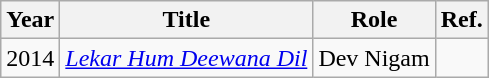<table class="wikitable sortable">
<tr>
<th>Year</th>
<th>Title</th>
<th>Role</th>
<th>Ref.</th>
</tr>
<tr>
<td>2014</td>
<td><em><a href='#'>Lekar Hum Deewana Dil</a></em></td>
<td>Dev Nigam</td>
<td></td>
</tr>
</table>
